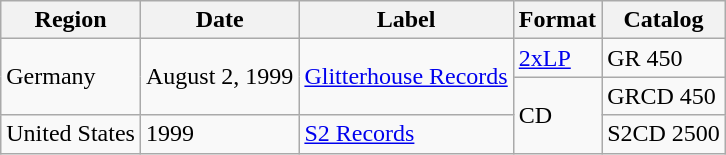<table class="wikitable">
<tr>
<th>Region</th>
<th>Date</th>
<th>Label</th>
<th>Format</th>
<th>Catalog</th>
</tr>
<tr>
<td rowspan="2">Germany</td>
<td rowspan="2">August 2, 1999</td>
<td rowspan="2"><a href='#'>Glitterhouse Records</a></td>
<td><a href='#'>2xLP</a></td>
<td>GR 450</td>
</tr>
<tr>
<td rowspan="2">CD</td>
<td>GRCD 450</td>
</tr>
<tr>
<td>United States</td>
<td>1999</td>
<td><a href='#'>S2 Records</a></td>
<td>S2CD 2500</td>
</tr>
</table>
